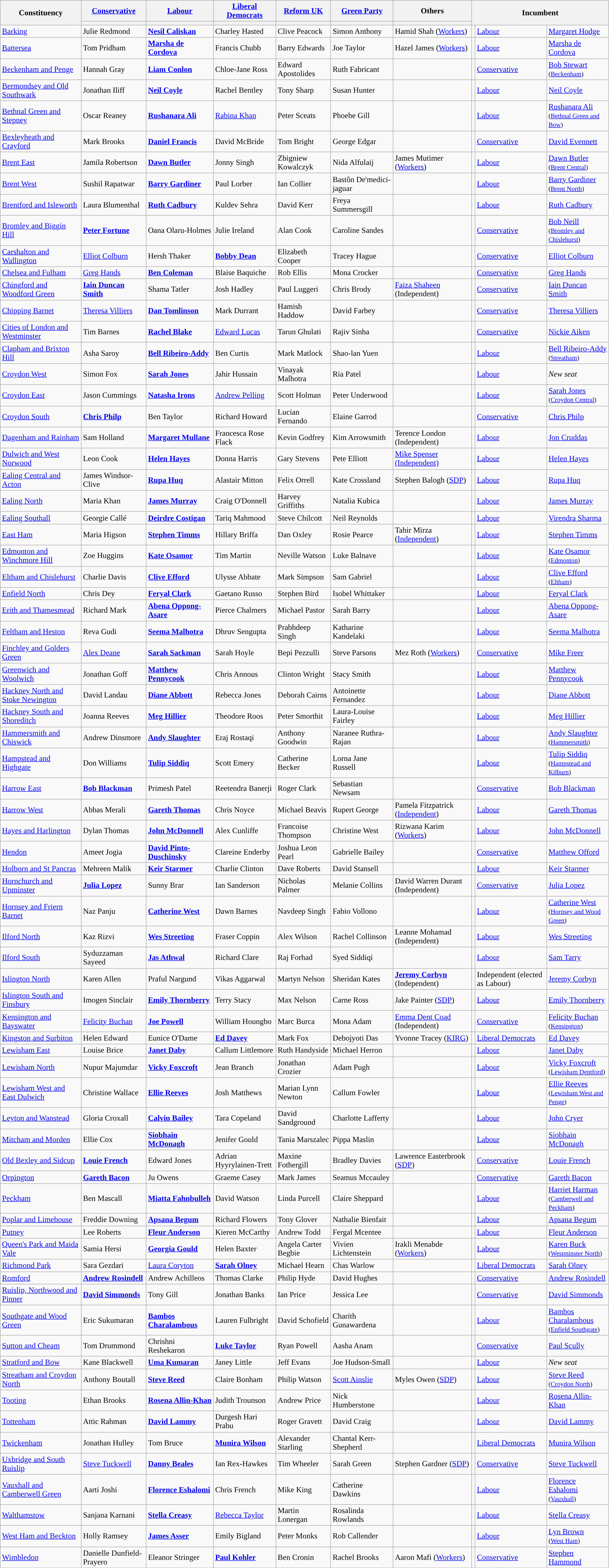<table class="wikitable sortable sticky-header">
<tr>
<th rowspan="2">Constituency</th>
<th><a href='#'>Conservative</a></th>
<th><a href='#'>Labour</a></th>
<th><a href='#'>Liberal Democrats</a></th>
<th><a href='#'>Reform UK</a></th>
<th><a href='#'>Green Party</a></th>
<th>Others</th>
<th colspan="3" rowspan="2">Incumbent</th>
</tr>
<tr>
<th class="unsortable" style="background-color: "></th>
<th class="unsortable" style="background-color: "></th>
<th class="unsortable" style="background-color: "></th>
<th class="unsortable" style="background-color: "></th>
<th class="unsortable" style="background-color: "></th>
<th class="unsortable"></th>
</tr>
<tr>
<td><a href='#'>Barking</a></td>
<td>Julie Redmond</td>
<td><strong><a href='#'>Nesil Caliskan</a></strong></td>
<td>Charley Hasted</td>
<td>Clive Peacock</td>
<td>Simon Anthony</td>
<td>Hamid Shah (<a href='#'>Workers</a>)</td>
<td style="color:inherit;background-color: "></td>
<td><a href='#'>Labour</a></td>
<td><a href='#'>Margaret Hodge</a></td>
</tr>
<tr>
<td><a href='#'>Battersea</a></td>
<td>Tom Pridham</td>
<td><strong><a href='#'>Marsha de Cordova</a></strong></td>
<td>Francis Chubb</td>
<td>Barry Edwards</td>
<td>Joe Taylor</td>
<td>Hazel James (<a href='#'>Workers</a>)</td>
<td style="color:inherit;background-color: "></td>
<td><a href='#'>Labour</a></td>
<td><a href='#'>Marsha de Cordova</a></td>
</tr>
<tr>
<td><a href='#'>Beckenham and Penge</a></td>
<td>Hannah Gray</td>
<td><strong><a href='#'>Liam Conlon</a></strong></td>
<td>Chloe-Jane Ross</td>
<td>Edward Apostolides</td>
<td>Ruth Fabricant</td>
<td></td>
<td style="color:inherit;background-color: "></td>
<td><a href='#'>Conservative</a></td>
<td><a href='#'>Bob Stewart</a><br><small>(<a href='#'>Beckenham</a>)</small></td>
</tr>
<tr>
<td><a href='#'>Bermondsey and Old Southwark</a></td>
<td>Jonathan Iliff</td>
<td><strong><a href='#'>Neil Coyle</a></strong></td>
<td>Rachel Bentley</td>
<td>Tony Sharp</td>
<td>Susan Hunter</td>
<td></td>
<td style="color:inherit;background-color: "></td>
<td><a href='#'>Labour</a></td>
<td><a href='#'>Neil Coyle</a></td>
</tr>
<tr>
<td><a href='#'>Bethnal Green and Stepney</a></td>
<td>Oscar Reaney</td>
<td><strong><a href='#'>Rushanara Ali</a></strong></td>
<td><a href='#'>Rabina Khan</a></td>
<td>Peter Sceats</td>
<td>Phoebe Gill</td>
<td></td>
<td style="color:inherit;background-color: "></td>
<td><a href='#'>Labour</a></td>
<td><a href='#'>Rushanara Ali</a><br><small>(<a href='#'>Bethnal Green and Bow</a>)</small></td>
</tr>
<tr>
<td><a href='#'>Bexleyheath and Crayford</a></td>
<td>Mark Brooks</td>
<td><strong><a href='#'>Daniel Francis</a></strong></td>
<td>David McBride</td>
<td>Tom Bright</td>
<td>George Edgar</td>
<td></td>
<td style="color:inherit;background-color: "></td>
<td><a href='#'>Conservative</a></td>
<td><a href='#'>David Evennett</a></td>
</tr>
<tr>
<td><a href='#'>Brent East</a></td>
<td>Jamila Robertson</td>
<td><strong><a href='#'>Dawn Butler</a></strong></td>
<td>Jonny Singh</td>
<td>Zbigniew Kowalczyk</td>
<td>Nida Alfulaij</td>
<td>James Mutimer (<a href='#'>Workers</a>)</td>
<td style="color:inherit;background-color: "></td>
<td><a href='#'>Labour</a></td>
<td><a href='#'>Dawn Butler</a><br><small>(<a href='#'>Brent Central</a>)</small></td>
</tr>
<tr>
<td><a href='#'>Brent West</a></td>
<td>Sushil Rapatwar</td>
<td><strong><a href='#'>Barry Gardiner</a></strong></td>
<td>Paul Lorber</td>
<td>Ian Collier</td>
<td>Bastôn De'medici-jaguar</td>
<td></td>
<td style="color:inherit;background-color: "></td>
<td><a href='#'>Labour</a></td>
<td><a href='#'>Barry Gardiner</a><br><small>(<a href='#'>Brent North</a>)</small></td>
</tr>
<tr>
<td><a href='#'>Brentford and Isleworth</a></td>
<td>Laura Blumenthal</td>
<td><strong><a href='#'>Ruth Cadbury</a></strong></td>
<td>Kuldev Sehra</td>
<td>David Kerr</td>
<td>Freya Summersgill</td>
<td></td>
<td style="color:inherit;background-color: "></td>
<td><a href='#'>Labour</a></td>
<td><a href='#'>Ruth Cadbury</a></td>
</tr>
<tr>
<td><a href='#'>Bromley and Biggin Hill</a></td>
<td><strong><a href='#'>Peter Fortune</a></strong></td>
<td>Oana Olaru-Holmes</td>
<td>Julie Ireland</td>
<td>Alan Cook</td>
<td>Caroline Sandes</td>
<td></td>
<td style="color:inherit;background-color: "></td>
<td><a href='#'>Conservative</a></td>
<td><a href='#'>Bob Neill</a><br><small>(<a href='#'>Bromley and Chislehurst</a>)</small></td>
</tr>
<tr>
<td><a href='#'>Carshalton and Wallington</a></td>
<td><a href='#'>Elliot Colburn</a></td>
<td>Hersh Thaker</td>
<td><strong><a href='#'>Bobby Dean</a></strong></td>
<td>Elizabeth Cooper</td>
<td>Tracey Hague</td>
<td></td>
<td style="color:inherit;background-color: "></td>
<td><a href='#'>Conservative</a></td>
<td><a href='#'>Elliot Colburn</a></td>
</tr>
<tr>
<td><a href='#'>Chelsea and Fulham</a></td>
<td><a href='#'>Greg Hands</a></td>
<td><strong><a href='#'>Ben Coleman</a></strong></td>
<td>Blaise Baquiche</td>
<td>Rob Ellis</td>
<td>Mona Crocker</td>
<td></td>
<td style="color:inherit;background-color: "></td>
<td><a href='#'>Conservative</a></td>
<td><a href='#'>Greg Hands</a></td>
</tr>
<tr>
<td><a href='#'>Chingford and Woodford Green</a></td>
<td><strong><a href='#'>Iain Duncan Smith</a></strong></td>
<td>Shama Tatler</td>
<td>Josh Hadley</td>
<td>Paul Luggeri</td>
<td>Chris Brody</td>
<td><a href='#'>Faiza Shaheen</a> (Independent)</td>
<td style="color:inherit;background-color: "></td>
<td><a href='#'>Conservative</a></td>
<td><a href='#'>Iain Duncan Smith</a></td>
</tr>
<tr>
<td><a href='#'>Chipping Barnet</a></td>
<td><a href='#'>Theresa Villiers</a></td>
<td><strong><a href='#'>Dan Tomlinson</a></strong></td>
<td>Mark Durrant</td>
<td>Hamish Haddow</td>
<td>David Farbey</td>
<td></td>
<td style="color:inherit;background-color: "></td>
<td><a href='#'>Conservative</a></td>
<td><a href='#'>Theresa Villiers</a></td>
</tr>
<tr>
<td><a href='#'>Cities of London and Westminster</a></td>
<td>Tim Barnes</td>
<td><strong><a href='#'>Rachel Blake</a></strong></td>
<td><a href='#'>Edward Lucas</a></td>
<td>Tarun Ghulati</td>
<td>Rajiv Sinha</td>
<td></td>
<td style="color:inherit;background-color: "></td>
<td><a href='#'>Conservative</a></td>
<td><a href='#'>Nickie Aiken</a></td>
</tr>
<tr>
<td><a href='#'>Clapham and Brixton Hill</a></td>
<td>Asha Saroy</td>
<td><strong><a href='#'>Bell Ribeiro-Addy</a></strong></td>
<td>Ben Curtis</td>
<td>Mark Matlock</td>
<td>Shao-lan Yuen</td>
<td></td>
<td style="color:inherit;background-color: "></td>
<td><a href='#'>Labour</a></td>
<td><a href='#'>Bell Ribeiro-Addy</a><br><small>(<a href='#'>Streatham</a>)</small></td>
</tr>
<tr>
<td><a href='#'>Croydon West</a></td>
<td>Simon Fox</td>
<td><strong><a href='#'>Sarah Jones</a></strong></td>
<td>Jahir Hussain</td>
<td>Vinayak Malhotra</td>
<td>Ria Patel</td>
<td></td>
<td style="color:inherit;background-color: "></td>
<td><a href='#'>Labour</a></td>
<td><em>New seat</em></td>
</tr>
<tr>
<td><a href='#'>Croydon East</a></td>
<td>Jason Cummings</td>
<td><strong><a href='#'>Natasha Irons</a></strong></td>
<td><a href='#'>Andrew Pelling</a></td>
<td>Scott Holman</td>
<td>Peter Underwood</td>
<td></td>
<td style="color:inherit;background-color: "></td>
<td><a href='#'>Labour</a></td>
<td><a href='#'>Sarah Jones</a><br><small>(<a href='#'>Croydon Central</a>)</small></td>
</tr>
<tr>
<td><a href='#'>Croydon South</a></td>
<td><strong><a href='#'>Chris Philp</a></strong></td>
<td>Ben Taylor</td>
<td>Richard Howard</td>
<td>Lucian Fernando</td>
<td>Elaine Garrod</td>
<td></td>
<td style="color:inherit;background-color: "></td>
<td><a href='#'>Conservative</a></td>
<td><a href='#'>Chris Philp</a></td>
</tr>
<tr>
<td><a href='#'>Dagenham and Rainham</a></td>
<td>Sam Holland</td>
<td><strong><a href='#'>Margaret Mullane</a></strong></td>
<td>Francesca Rose Flack</td>
<td>Kevin Godfrey</td>
<td>Kim Arrowsmith</td>
<td>Terence London (Independent)</td>
<td style="color:inherit;background-color: "></td>
<td><a href='#'>Labour</a></td>
<td><a href='#'>Jon Cruddas</a></td>
</tr>
<tr>
<td><a href='#'>Dulwich and West Norwood</a></td>
<td>Leon Cook</td>
<td><strong><a href='#'>Helen Hayes</a></strong></td>
<td>Donna Harris</td>
<td>Gary Stevens</td>
<td>Pete Elliott</td>
<td><a href='#'>Mike Spenser (Independent)</a></td>
<td style="color:inherit;background-color: "></td>
<td><a href='#'>Labour</a></td>
<td><a href='#'>Helen Hayes</a></td>
</tr>
<tr>
<td><a href='#'>Ealing Central and Acton</a></td>
<td>James Windsor-Clive</td>
<td><strong><a href='#'>Rupa Huq</a></strong></td>
<td>Alastair Mitton</td>
<td>Felix Orrell</td>
<td>Kate Crossland</td>
<td>Stephen Balogh (<a href='#'>SDP</a>)</td>
<td style="color:inherit;background-color: "></td>
<td><a href='#'>Labour</a></td>
<td><a href='#'>Rupa Huq</a></td>
</tr>
<tr>
<td><a href='#'>Ealing North</a></td>
<td>Maria Khan</td>
<td><strong><a href='#'>James Murray</a></strong></td>
<td>Craig O'Donnell</td>
<td>Harvey Griffiths</td>
<td>Natalia Kubica</td>
<td></td>
<td style="color:inherit;background-color: "></td>
<td><a href='#'>Labour</a></td>
<td><a href='#'>James Murray</a></td>
</tr>
<tr>
<td><a href='#'>Ealing Southall</a></td>
<td>Georgie Callé</td>
<td><strong><a href='#'>Deirdre Costigan</a></strong></td>
<td>Tariq Mahmood</td>
<td>Steve Chilcott</td>
<td>Neil Reynolds</td>
<td></td>
<td style="color:inherit;background-color: "></td>
<td><a href='#'>Labour</a></td>
<td><a href='#'>Virendra Sharma</a></td>
</tr>
<tr>
<td><a href='#'>East Ham</a></td>
<td>Maria Higson</td>
<td><strong><a href='#'>Stephen Timms</a></strong></td>
<td>Hillary Briffa</td>
<td>Dan Oxley</td>
<td>Rosie Pearce</td>
<td>Tahir Mirza (<a href='#'>Independent</a>)</td>
<td style="color:inherit;background-color: "></td>
<td><a href='#'>Labour</a></td>
<td><a href='#'>Stephen Timms</a></td>
</tr>
<tr>
<td><a href='#'>Edmonton and Winchmore Hill</a></td>
<td>Zoe Huggins</td>
<td><strong><a href='#'>Kate Osamor</a></strong></td>
<td>Tim Martin</td>
<td>Neville Watson</td>
<td>Luke Balnave</td>
<td></td>
<td style="color:inherit;background-color: "></td>
<td><a href='#'>Labour</a></td>
<td><a href='#'>Kate Osamor</a> <small>(<a href='#'>Edmonton</a>)</small></td>
</tr>
<tr>
<td><a href='#'>Eltham and Chislehurst</a></td>
<td>Charlie Davis</td>
<td><strong><a href='#'>Clive Efford</a></strong></td>
<td>Ulysse Abbate</td>
<td>Mark Simpson</td>
<td>Sam Gabriel</td>
<td></td>
<td style="color:inherit;background-color: "></td>
<td><a href='#'>Labour</a></td>
<td><a href='#'>Clive Efford</a><br><small>(<a href='#'>Eltham</a>)</small></td>
</tr>
<tr>
<td><a href='#'>Enfield North</a></td>
<td>Chris Dey</td>
<td><strong><a href='#'>Feryal Clark</a></strong></td>
<td>Gaetano Russo</td>
<td>Stephen Bird</td>
<td>Isobel Whittaker</td>
<td></td>
<td style="color:inherit;background-color: "></td>
<td><a href='#'>Labour</a></td>
<td><a href='#'>Feryal Clark</a></td>
</tr>
<tr>
<td><a href='#'>Erith and Thamesmead</a></td>
<td>Richard Mark</td>
<td><strong><a href='#'>Abena Oppong-Asare</a></strong></td>
<td>Pierce Chalmers</td>
<td>Michael Pastor</td>
<td>Sarah Barry</td>
<td></td>
<td style="color:inherit;background-color: "></td>
<td><a href='#'>Labour</a></td>
<td><a href='#'>Abena Oppong-Asare</a></td>
</tr>
<tr>
<td><a href='#'>Feltham and Heston</a></td>
<td>Reva Gudi</td>
<td><strong><a href='#'>Seema Malhotra</a></strong></td>
<td>Dhruv Sengupta</td>
<td>Prabhdeep Singh</td>
<td>Katharine Kandelaki</td>
<td><br></td>
<td style="color:inherit;background-color: "></td>
<td><a href='#'>Labour</a></td>
<td><a href='#'>Seema Malhotra</a></td>
</tr>
<tr>
<td><a href='#'>Finchley and Golders Green</a></td>
<td><a href='#'>Alex Deane</a></td>
<td><strong><a href='#'>Sarah Sackman</a></strong></td>
<td>Sarah Hoyle</td>
<td>Bepi Pezzulli</td>
<td>Steve Parsons</td>
<td>Mez Roth (<a href='#'>Workers</a>)</td>
<td style="color:inherit;background-color: "></td>
<td><a href='#'>Conservative</a></td>
<td><a href='#'>Mike Freer</a></td>
</tr>
<tr>
<td><a href='#'>Greenwich and Woolwich</a></td>
<td>Jonathan Goff</td>
<td><strong><a href='#'>Matthew Pennycook</a></strong></td>
<td>Chris Annous</td>
<td>Clinton Wright</td>
<td>Stacy Smith</td>
<td></td>
<td style="color:inherit;background-color: "></td>
<td><a href='#'>Labour</a></td>
<td><a href='#'>Matthew Pennycook</a></td>
</tr>
<tr>
<td><a href='#'>Hackney North and Stoke Newington</a></td>
<td>David Landau</td>
<td><strong><a href='#'>Diane Abbott</a></strong></td>
<td>Rebecca Jones</td>
<td>Deborah Cairns</td>
<td>Antoinette Fernandez</td>
<td><br></td>
<td style="color:inherit;background-color: "></td>
<td><a href='#'>Labour</a></td>
<td><a href='#'>Diane Abbott</a></td>
</tr>
<tr>
<td><a href='#'>Hackney South and Shoreditch</a></td>
<td>Joanna Reeves</td>
<td><strong><a href='#'>Meg Hillier</a></strong></td>
<td>Theodore Roos</td>
<td>Peter Smorthit</td>
<td>Laura-Louise Fairley</td>
<td><br></td>
<td style="color:inherit;background-color: "></td>
<td><a href='#'>Labour</a></td>
<td><a href='#'>Meg Hillier</a></td>
</tr>
<tr>
<td><a href='#'>Hammersmith and Chiswick</a></td>
<td>Andrew Dinsmore</td>
<td><strong><a href='#'>Andy Slaughter</a></strong></td>
<td>Eraj Rostaqi</td>
<td>Anthony Goodwin</td>
<td>Naranee Ruthra-Rajan</td>
<td></td>
<td style="color:inherit;background-color: "></td>
<td><a href='#'>Labour</a></td>
<td><a href='#'>Andy Slaughter</a><br><small>(<a href='#'>Hammersmith</a>)</small></td>
</tr>
<tr>
<td><a href='#'>Hampstead and Highgate</a></td>
<td>Don Williams</td>
<td><strong><a href='#'>Tulip Siddiq</a></strong></td>
<td>Scott Emery</td>
<td>Catherine Becker</td>
<td>Lorna Jane Russell</td>
<td></td>
<td style="color:inherit;background-color: "></td>
<td><a href='#'>Labour</a></td>
<td><a href='#'>Tulip Siddiq</a><br><small>(<a href='#'>Hampstead and Kilburn</a>)</small></td>
</tr>
<tr>
<td><a href='#'>Harrow East</a></td>
<td><strong><a href='#'>Bob Blackman</a></strong></td>
<td>Primesh Patel</td>
<td>Reetendra Banerji</td>
<td>Roger Clark</td>
<td>Sebastian Newsam</td>
<td></td>
<td style="color:inherit;background-color: "></td>
<td><a href='#'>Conservative</a></td>
<td><a href='#'>Bob Blackman</a></td>
</tr>
<tr>
<td><a href='#'>Harrow West</a></td>
<td>Abbas Merali</td>
<td><strong><a href='#'>Gareth Thomas</a></strong></td>
<td>Chris Noyce</td>
<td>Michael Beavis</td>
<td>Rupert George</td>
<td>Pamela Fitzpatrick (<a href='#'>Independent</a>)</td>
<td style="color:inherit;background-color: "></td>
<td><a href='#'>Labour</a></td>
<td><a href='#'>Gareth Thomas</a></td>
</tr>
<tr>
<td><a href='#'>Hayes and Harlington</a></td>
<td>Dylan Thomas</td>
<td><strong><a href='#'>John McDonnell</a></strong></td>
<td>Alex Cunliffe</td>
<td>Francoise Thompson</td>
<td>Christine West</td>
<td>Rizwana Karim (<a href='#'>Workers</a>)</td>
<td style="color:inherit;background-color: "></td>
<td><a href='#'>Labour</a></td>
<td><a href='#'>John McDonnell</a></td>
</tr>
<tr>
<td><a href='#'>Hendon</a></td>
<td>Ameet Jogia</td>
<td><strong><a href='#'>David Pinto-Duschinsky</a></strong></td>
<td>Clareine Enderby</td>
<td>Joshua Leon Pearl</td>
<td>Gabrielle Bailey</td>
<td></td>
<td style="color:inherit;background-color: "></td>
<td><a href='#'>Conservative</a></td>
<td><a href='#'>Matthew Offord</a></td>
</tr>
<tr>
<td><a href='#'>Holborn and St Pancras</a></td>
<td>Mehreen Malik</td>
<td><strong><a href='#'>Keir Starmer</a></strong></td>
<td>Charlie Clinton</td>
<td>Dave Roberts</td>
<td>David Stansell</td>
<td></td>
<td style="color:inherit;background-color: "></td>
<td><a href='#'>Labour</a></td>
<td><a href='#'>Keir Starmer</a></td>
</tr>
<tr>
<td><a href='#'>Hornchurch and Upminster</a></td>
<td><a href='#'><strong>Julia Lopez</strong></a></td>
<td>Sunny Brar</td>
<td>Ian Sanderson</td>
<td>Nicholas Palmer</td>
<td>Melanie Collins</td>
<td>David Warren Durant (Independent)</td>
<td style="color:inherit;background-color: "></td>
<td><a href='#'>Conservative</a></td>
<td><a href='#'>Julia Lopez</a></td>
</tr>
<tr>
<td><a href='#'>Hornsey and Friern Barnet</a></td>
<td>Naz Panju</td>
<td><strong><a href='#'>Catherine West</a></strong></td>
<td>Dawn Barnes</td>
<td>Navdeep Singh</td>
<td>Fabio Vollono</td>
<td></td>
<td style="color:inherit;background-color: "></td>
<td><a href='#'>Labour</a></td>
<td><a href='#'>Catherine West</a><br><small>(<a href='#'>Hornsey and Wood Green</a>)</small></td>
</tr>
<tr>
<td><a href='#'>Ilford North</a></td>
<td>Kaz Rizvi</td>
<td><strong><a href='#'>Wes Streeting</a></strong></td>
<td>Fraser Coppin</td>
<td>Alex Wilson</td>
<td>Rachel Collinson</td>
<td>Leanne Mohamad (Independent)</td>
<td style="color:inherit;background-color: "></td>
<td><a href='#'>Labour</a></td>
<td><a href='#'>Wes Streeting</a></td>
</tr>
<tr>
<td><a href='#'>Ilford South</a></td>
<td>Syduzzaman Sayeed</td>
<td><strong><a href='#'>Jas Athwal</a></strong></td>
<td>Richard Clare</td>
<td>Raj Forhad</td>
<td>Syed Siddiqi</td>
<td></td>
<td style="color:inherit;background-color: "></td>
<td><a href='#'>Labour</a></td>
<td><a href='#'>Sam Tarry</a></td>
</tr>
<tr>
<td><a href='#'>Islington North</a></td>
<td>Karen Allen</td>
<td>Praful Nargund</td>
<td>Vikas Aggarwal</td>
<td>Martyn Nelson</td>
<td>Sheridan Kates</td>
<td><strong><a href='#'>Jeremy Corbyn</a></strong> (Independent)</td>
<td style="color:inherit;background-color: "></td>
<td>Independent (elected as Labour)</td>
<td><a href='#'>Jeremy Corbyn</a></td>
</tr>
<tr>
<td><a href='#'>Islington South and Finsbury</a></td>
<td>Imogen Sinclair</td>
<td><strong><a href='#'>Emily Thornberry</a></strong></td>
<td>Terry Stacy</td>
<td>Max Nelson</td>
<td>Carne Ross</td>
<td>Jake Painter (<a href='#'>SDP</a>)</td>
<td style="color:inherit;background-color: "></td>
<td><a href='#'>Labour</a></td>
<td><a href='#'>Emily Thornberry</a></td>
</tr>
<tr>
<td><a href='#'>Kensington and Bayswater</a></td>
<td><a href='#'>Felicity Buchan</a></td>
<td><strong><a href='#'>Joe Powell</a></strong></td>
<td>William Houngbo</td>
<td>Marc Burca</td>
<td>Mona Adam</td>
<td><a href='#'>Emma Dent Coad</a> (Independent)</td>
<td style="color:inherit;background-color: "></td>
<td><a href='#'>Conservative</a></td>
<td><a href='#'>Felicity Buchan</a><br><small>(<a href='#'>Kensington</a>)</small></td>
</tr>
<tr>
<td><a href='#'>Kingston and Surbiton</a></td>
<td>Helen Edward</td>
<td>Eunice O'Dame</td>
<td><strong><a href='#'>Ed Davey</a></strong></td>
<td>Mark Fox</td>
<td>Debojyoti Das</td>
<td>Yvonne Tracey (<a href='#'>KIRG</a>)</td>
<td style="color:inherit;background-color: "></td>
<td><a href='#'>Liberal Democrats</a></td>
<td><a href='#'>Ed Davey</a></td>
</tr>
<tr>
<td><a href='#'>Lewisham East</a></td>
<td>Louise Brice</td>
<td><strong><a href='#'>Janet Daby</a></strong></td>
<td>Callum Littlemore</td>
<td>Ruth Handyside</td>
<td>Michael Herron</td>
<td></td>
<td style="color:inherit;background-color: "></td>
<td><a href='#'>Labour</a></td>
<td><a href='#'>Janet Daby</a></td>
</tr>
<tr>
<td><a href='#'>Lewisham North</a></td>
<td>Nupur Majumdar</td>
<td><strong><a href='#'>Vicky Foxcroft</a></strong></td>
<td>Jean Branch</td>
<td>Jonathan Crozier</td>
<td>Adam Pugh</td>
<td></td>
<td style="color:inherit;background-color: "></td>
<td><a href='#'>Labour</a></td>
<td><a href='#'>Vicky Foxcroft</a><br><small>(<a href='#'>Lewisham Deptford</a>)</small></td>
</tr>
<tr>
<td><a href='#'>Lewisham West and East Dulwich</a></td>
<td>Christine Wallace</td>
<td><strong><a href='#'>Ellie Reeves</a></strong></td>
<td>Josh Matthews</td>
<td>Marian Lynn Newton</td>
<td>Callum Fowler</td>
<td></td>
<td style="color:inherit;background-color: "></td>
<td><a href='#'>Labour</a></td>
<td><a href='#'>Ellie Reeves</a><br><small>(<a href='#'>Lewisham West and Penge</a>)</small></td>
</tr>
<tr>
<td><a href='#'>Leyton and Wanstead</a></td>
<td>Gloria Croxall</td>
<td><strong><a href='#'>Calvin Bailey</a></strong></td>
<td>Tara Copeland</td>
<td>David Sandground</td>
<td>Charlotte Lafferty</td>
<td></td>
<td style="color:inherit;background-color: "></td>
<td><a href='#'>Labour</a></td>
<td><a href='#'>John Cryer</a></td>
</tr>
<tr>
<td><a href='#'>Mitcham and Morden</a></td>
<td>Ellie Cox</td>
<td><strong><a href='#'>Siobhain McDonagh</a></strong></td>
<td>Jenifer Gould</td>
<td>Tania Marszalec</td>
<td>Pippa Maslin</td>
<td></td>
<td style="color:inherit;background-color: "></td>
<td><a href='#'>Labour</a></td>
<td><a href='#'>Siobhain McDonagh</a></td>
</tr>
<tr>
<td><a href='#'>Old Bexley and Sidcup</a></td>
<td><strong><a href='#'>Louie French</a></strong></td>
<td>Edward Jones</td>
<td>Adrian Hyyrylainen-Trett</td>
<td>Maxine Fothergill</td>
<td>Bradley Davies</td>
<td>Lawrence Easterbrook (<a href='#'>SDP</a>)</td>
<td style="color:inherit;background-color: "></td>
<td><a href='#'>Conservative</a></td>
<td><a href='#'>Louie French</a> </td>
</tr>
<tr>
<td><a href='#'>Orpington</a></td>
<td><strong><a href='#'>Gareth Bacon</a></strong></td>
<td>Ju Owens</td>
<td>Graeme Casey</td>
<td>Mark James</td>
<td>Seamus Mccauley</td>
<td></td>
<td style="color:inherit;background-color: "></td>
<td><a href='#'>Conservative</a></td>
<td><a href='#'>Gareth Bacon</a></td>
</tr>
<tr>
<td><a href='#'>Peckham</a></td>
<td>Ben Mascall</td>
<td><strong><a href='#'>Miatta Fahnbulleh</a></strong></td>
<td>David Watson</td>
<td>Linda Purcell</td>
<td>Claire Sheppard</td>
<td></td>
<td style="color:inherit;background-color: "></td>
<td><a href='#'>Labour</a></td>
<td><a href='#'>Harriet Harman</a><br><small>(<a href='#'>Camberwell and Peckham</a>)</small></td>
</tr>
<tr>
<td><a href='#'>Poplar and Limehouse</a></td>
<td>Freddie Downing</td>
<td><strong><a href='#'>Apsana Begum</a></strong></td>
<td>Richard Flowers</td>
<td>Tony Glover</td>
<td>Nathalie Bienfait</td>
<td></td>
<td style="color:inherit;background-color: "></td>
<td><a href='#'>Labour</a></td>
<td><a href='#'>Apsana Begum</a></td>
</tr>
<tr>
<td><a href='#'>Putney</a></td>
<td>Lee Roberts</td>
<td><strong><a href='#'>Fleur Anderson</a></strong></td>
<td>Kieren McCarthy</td>
<td>Andrew Todd</td>
<td>Fergal Mcentee</td>
<td></td>
<td style="color:inherit;background-color: "></td>
<td><a href='#'>Labour</a></td>
<td><a href='#'>Fleur Anderson</a></td>
</tr>
<tr>
<td><a href='#'>Queen's Park and Maida Vale</a></td>
<td>Samia Hersi</td>
<td><strong><a href='#'>Georgia Gould</a></strong></td>
<td>Helen Baxter</td>
<td>Angela Carter Begbie</td>
<td>Vivien Lichtenstein</td>
<td>Irakli Menabde (<a href='#'>Workers</a>)</td>
<td style="color:inherit;background-color: "></td>
<td><a href='#'>Labour</a></td>
<td><a href='#'>Karen Buck</a><br><small>(<a href='#'>Westminster North</a>)</small></td>
</tr>
<tr>
<td><a href='#'>Richmond Park</a></td>
<td>Sara Gezdari</td>
<td><a href='#'>Laura Coryton</a></td>
<td><strong><a href='#'>Sarah Olney</a></strong></td>
<td>Michael Hearn</td>
<td>Chas Warlow</td>
<td></td>
<td style="color:inherit;background-color: "></td>
<td><a href='#'>Liberal Democrats</a></td>
<td><a href='#'>Sarah Olney</a></td>
</tr>
<tr>
<td><a href='#'>Romford</a></td>
<td><strong><a href='#'>Andrew Rosindell</a></strong></td>
<td>Andrew Achilleos</td>
<td>Thomas Clarke</td>
<td>Philip Hyde</td>
<td>David Hughes</td>
<td><br></td>
<td style="color:inherit;background-color: "></td>
<td><a href='#'>Conservative</a></td>
<td><a href='#'>Andrew Rosindell</a></td>
</tr>
<tr>
<td><a href='#'>Ruislip, Northwood and Pinner</a></td>
<td><strong><a href='#'>David Simmonds</a></strong></td>
<td>Tony Gill</td>
<td>Jonathan Banks</td>
<td>Ian Price</td>
<td>Jessica Lee</td>
<td></td>
<td style="color:inherit;background-color: "></td>
<td><a href='#'>Conservative</a></td>
<td><a href='#'>David Simmonds</a></td>
</tr>
<tr>
<td><a href='#'>Southgate and Wood Green</a></td>
<td>Eric Sukumaran</td>
<td><strong><a href='#'>Bambos Charalambous</a></strong></td>
<td>Lauren Fulbright</td>
<td>David Schofield</td>
<td>Charith Gunawardena</td>
<td></td>
<td style="color:inherit;background-color: "></td>
<td><a href='#'>Labour</a></td>
<td><a href='#'>Bambos Charalambous</a><br><small>(<a href='#'>Enfield Southgate</a>)</small></td>
</tr>
<tr>
<td><a href='#'>Sutton and Cheam</a></td>
<td>Tom Drummond</td>
<td>Chrishni Reshekaron</td>
<td><strong><a href='#'>Luke Taylor</a></strong></td>
<td>Ryan Powell</td>
<td>Aasha Anam</td>
<td></td>
<td style="color:inherit;background-color: "></td>
<td><a href='#'>Conservative</a></td>
<td><a href='#'>Paul Scully</a></td>
</tr>
<tr>
<td><a href='#'>Stratford and Bow</a></td>
<td>Kane Blackwell</td>
<td><strong><a href='#'>Uma Kumaran</a></strong></td>
<td>Janey Little</td>
<td>Jeff Evans</td>
<td>Joe Hudson-Small</td>
<td><br></td>
<td style="color:inherit;background-color: "></td>
<td><a href='#'>Labour</a></td>
<td><em>New seat</em></td>
</tr>
<tr>
<td><a href='#'>Streatham and Croydon North</a></td>
<td>Anthony Boutall</td>
<td><strong><a href='#'>Steve Reed</a></strong></td>
<td>Claire Bonham</td>
<td>Philip Watson</td>
<td><a href='#'>Scott Ainslie</a></td>
<td>Myles Owen (<a href='#'>SDP</a>)</td>
<td tyle="background-color: "></td>
<td><a href='#'>Labour</a></td>
<td><a href='#'>Steve Reed</a><br><small>(<a href='#'>Croydon North</a>)</small></td>
</tr>
<tr>
<td><a href='#'>Tooting</a></td>
<td>Ethan Brooks</td>
<td><strong><a href='#'>Rosena Allin-Khan</a></strong></td>
<td>Judith Trounson</td>
<td>Andrew Price</td>
<td>Nick Humberstone</td>
<td></td>
<td style="color:inherit;background-color: "></td>
<td><a href='#'>Labour</a></td>
<td><a href='#'>Rosena Allin-Khan</a></td>
</tr>
<tr>
<td><a href='#'>Tottenham</a></td>
<td>Attic Rahman</td>
<td><strong><a href='#'>David Lammy</a></strong></td>
<td>Durgesh Hari Prabu</td>
<td>Roger Gravett</td>
<td>David Craig</td>
<td></td>
<td style="color:inherit;background-color: "></td>
<td><a href='#'>Labour</a></td>
<td><a href='#'>David Lammy</a></td>
</tr>
<tr>
<td><a href='#'>Twickenham</a></td>
<td>Jonathan Hulley</td>
<td>Tom Bruce</td>
<td><strong><a href='#'>Munira Wilson</a></strong></td>
<td>Alexander Starling</td>
<td>Chantal Kerr-Shepherd</td>
<td></td>
<td style="color:inherit;background-color: "></td>
<td><a href='#'>Liberal Democrats</a></td>
<td><a href='#'>Munira Wilson</a></td>
</tr>
<tr>
<td><a href='#'>Uxbridge and South Ruislip</a></td>
<td><a href='#'>Steve Tuckwell</a></td>
<td><strong><a href='#'>Danny Beales</a></strong></td>
<td>Ian Rex-Hawkes</td>
<td>Tim Wheeler</td>
<td>Sarah Green</td>
<td>Stephen Gardner (<a href='#'>SDP</a>)</td>
<td style="color:inherit;background-color: "></td>
<td><a href='#'>Conservative</a></td>
<td><a href='#'>Steve Tuckwell</a></td>
</tr>
<tr>
<td><a href='#'>Vauxhall and Camberwell Green</a></td>
<td>Aarti Joshi</td>
<td><strong><a href='#'>Florence Eshalomi</a></strong></td>
<td>Chris French</td>
<td>Mike King</td>
<td>Catherine Dawkins</td>
<td></td>
<td style="color:inherit;background-color: "></td>
<td><a href='#'>Labour</a></td>
<td><a href='#'>Florence Eshalomi</a><br><small>(<a href='#'>Vauxhall</a>)</small></td>
</tr>
<tr>
<td><a href='#'>Walthamstow</a></td>
<td>Sanjana Karnani</td>
<td><strong><a href='#'>Stella Creasy</a></strong></td>
<td><a href='#'>Rebecca Taylor</a></td>
<td>Martin Lonergan</td>
<td>Rosalinda Rowlands</td>
<td></td>
<td style="color:inherit;background-color: "></td>
<td><a href='#'>Labour</a></td>
<td><a href='#'>Stella Creasy</a></td>
</tr>
<tr>
<td><a href='#'>West Ham and Beckton</a></td>
<td>Holly Ramsey</td>
<td><strong><a href='#'>James Asser</a></strong></td>
<td>Emily Bigland</td>
<td>Peter Monks</td>
<td>Rob Callender</td>
<td><br></td>
<td style="color:inherit;background-color: "></td>
<td><a href='#'>Labour</a></td>
<td><a href='#'>Lyn Brown</a><br><small>(<a href='#'>West Ham</a>)</small></td>
</tr>
<tr>
<td><a href='#'>Wimbledon</a></td>
<td>Danielle Dunfield-Prayero</td>
<td>Eleanor Stringer</td>
<td><strong><a href='#'>Paul Kohler</a></strong></td>
<td>Ben Cronin</td>
<td>Rachel Brooks</td>
<td>Aaron Mafi (<a href='#'>Workers</a>)</td>
<td style="color:inherit;background-color: "></td>
<td><a href='#'>Conservative</a></td>
<td><a href='#'>Stephen Hammond</a></td>
</tr>
</table>
